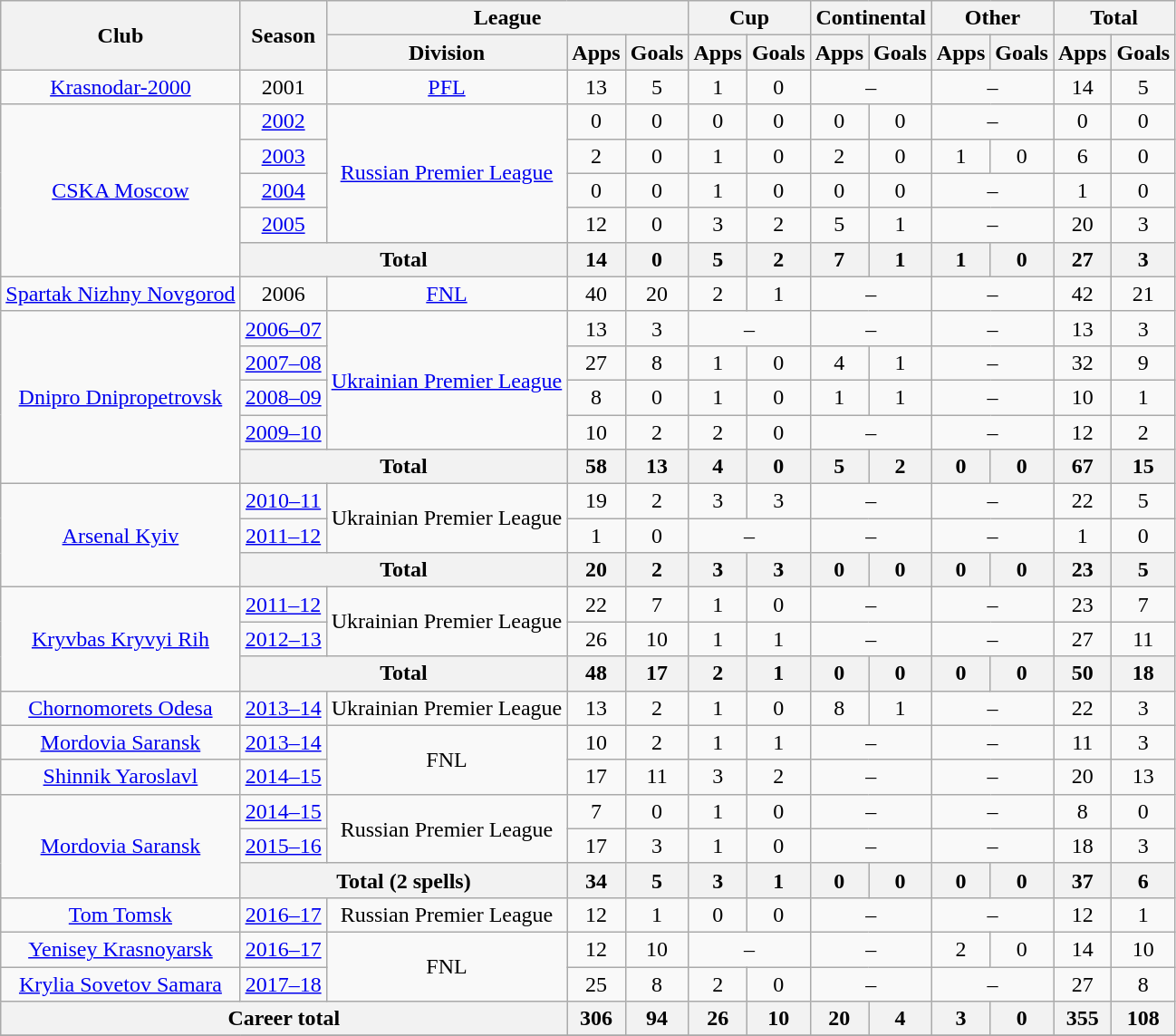<table class="wikitable" style="text-align: center;">
<tr>
<th rowspan=2>Club</th>
<th rowspan=2>Season</th>
<th colspan=3>League</th>
<th colspan=2>Cup</th>
<th colspan=2>Continental</th>
<th colspan=2>Other</th>
<th colspan=2>Total</th>
</tr>
<tr>
<th>Division</th>
<th>Apps</th>
<th>Goals</th>
<th>Apps</th>
<th>Goals</th>
<th>Apps</th>
<th>Goals</th>
<th>Apps</th>
<th>Goals</th>
<th>Apps</th>
<th>Goals</th>
</tr>
<tr>
<td><a href='#'>Krasnodar-2000</a></td>
<td>2001</td>
<td><a href='#'>PFL</a></td>
<td>13</td>
<td>5</td>
<td>1</td>
<td>0</td>
<td colspan=2>–</td>
<td colspan=2>–</td>
<td>14</td>
<td>5</td>
</tr>
<tr>
<td rowspan=5><a href='#'>CSKA Moscow</a></td>
<td><a href='#'>2002</a></td>
<td rowspan=4><a href='#'>Russian Premier League</a></td>
<td>0</td>
<td>0</td>
<td>0</td>
<td>0</td>
<td>0</td>
<td>0</td>
<td colspan=2>–</td>
<td>0</td>
<td>0</td>
</tr>
<tr>
<td><a href='#'>2003</a></td>
<td>2</td>
<td>0</td>
<td>1</td>
<td>0</td>
<td>2</td>
<td>0</td>
<td>1</td>
<td>0</td>
<td>6</td>
<td>0</td>
</tr>
<tr>
<td><a href='#'>2004</a></td>
<td>0</td>
<td>0</td>
<td>1</td>
<td>0</td>
<td>0</td>
<td>0</td>
<td colspan=2>–</td>
<td>1</td>
<td>0</td>
</tr>
<tr>
<td><a href='#'>2005</a></td>
<td>12</td>
<td>0</td>
<td>3</td>
<td>2</td>
<td>5</td>
<td>1</td>
<td colspan=2>–</td>
<td>20</td>
<td>3</td>
</tr>
<tr>
<th colspan=2>Total</th>
<th>14</th>
<th>0</th>
<th>5</th>
<th>2</th>
<th>7</th>
<th>1</th>
<th>1</th>
<th>0</th>
<th>27</th>
<th>3</th>
</tr>
<tr>
<td><a href='#'>Spartak Nizhny Novgorod</a></td>
<td>2006</td>
<td><a href='#'>FNL</a></td>
<td>40</td>
<td>20</td>
<td>2</td>
<td>1</td>
<td colspan=2>–</td>
<td colspan=2>–</td>
<td>42</td>
<td>21</td>
</tr>
<tr>
<td rowspan=5><a href='#'>Dnipro Dnipropetrovsk</a></td>
<td><a href='#'>2006–07</a></td>
<td rowspan=4><a href='#'>Ukrainian Premier League</a></td>
<td>13</td>
<td>3</td>
<td colspan=2>–</td>
<td colspan=2>–</td>
<td colspan=2>–</td>
<td>13</td>
<td>3</td>
</tr>
<tr>
<td><a href='#'>2007–08</a></td>
<td>27</td>
<td>8</td>
<td>1</td>
<td>0</td>
<td>4</td>
<td>1</td>
<td colspan=2>–</td>
<td>32</td>
<td>9</td>
</tr>
<tr>
<td><a href='#'>2008–09</a></td>
<td>8</td>
<td>0</td>
<td>1</td>
<td>0</td>
<td>1</td>
<td>1</td>
<td colspan=2>–</td>
<td>10</td>
<td>1</td>
</tr>
<tr>
<td><a href='#'>2009–10</a></td>
<td>10</td>
<td>2</td>
<td>2</td>
<td>0</td>
<td colspan=2>–</td>
<td colspan=2>–</td>
<td>12</td>
<td>2</td>
</tr>
<tr>
<th colspan=2>Total</th>
<th>58</th>
<th>13</th>
<th>4</th>
<th>0</th>
<th>5</th>
<th>2</th>
<th>0</th>
<th>0</th>
<th>67</th>
<th>15</th>
</tr>
<tr>
<td rowspan=3><a href='#'>Arsenal Kyiv</a></td>
<td><a href='#'>2010–11</a></td>
<td rowspan=2>Ukrainian Premier League</td>
<td>19</td>
<td>2</td>
<td>3</td>
<td>3</td>
<td colspan=2>–</td>
<td colspan=2>–</td>
<td>22</td>
<td>5</td>
</tr>
<tr>
<td><a href='#'>2011–12</a></td>
<td>1</td>
<td>0</td>
<td colspan=2>–</td>
<td colspan=2>–</td>
<td colspan=2>–</td>
<td>1</td>
<td>0</td>
</tr>
<tr>
<th colspan=2>Total</th>
<th>20</th>
<th>2</th>
<th>3</th>
<th>3</th>
<th>0</th>
<th>0</th>
<th>0</th>
<th>0</th>
<th>23</th>
<th>5</th>
</tr>
<tr>
<td rowspan=3><a href='#'>Kryvbas Kryvyi Rih</a></td>
<td><a href='#'>2011–12</a></td>
<td rowspan=2>Ukrainian Premier League</td>
<td>22</td>
<td>7</td>
<td>1</td>
<td>0</td>
<td colspan=2>–</td>
<td colspan=2>–</td>
<td>23</td>
<td>7</td>
</tr>
<tr>
<td><a href='#'>2012–13</a></td>
<td>26</td>
<td>10</td>
<td>1</td>
<td>1</td>
<td colspan=2>–</td>
<td colspan=2>–</td>
<td>27</td>
<td>11</td>
</tr>
<tr>
<th colspan=2>Total</th>
<th>48</th>
<th>17</th>
<th>2</th>
<th>1</th>
<th>0</th>
<th>0</th>
<th>0</th>
<th>0</th>
<th>50</th>
<th>18</th>
</tr>
<tr>
<td><a href='#'>Chornomorets Odesa</a></td>
<td><a href='#'>2013–14</a></td>
<td>Ukrainian Premier League</td>
<td>13</td>
<td>2</td>
<td>1</td>
<td>0</td>
<td>8</td>
<td>1</td>
<td colspan=2>–</td>
<td>22</td>
<td>3</td>
</tr>
<tr>
<td><a href='#'>Mordovia Saransk</a></td>
<td><a href='#'>2013–14</a></td>
<td rowspan=2>FNL</td>
<td>10</td>
<td>2</td>
<td>1</td>
<td>1</td>
<td colspan=2>–</td>
<td colspan=2>–</td>
<td>11</td>
<td>3</td>
</tr>
<tr>
<td><a href='#'>Shinnik Yaroslavl</a></td>
<td><a href='#'>2014–15</a></td>
<td>17</td>
<td>11</td>
<td>3</td>
<td>2</td>
<td colspan=2>–</td>
<td colspan=2>–</td>
<td>20</td>
<td>13</td>
</tr>
<tr>
<td rowspan=3><a href='#'>Mordovia Saransk</a></td>
<td><a href='#'>2014–15</a></td>
<td rowspan=2>Russian Premier League</td>
<td>7</td>
<td>0</td>
<td>1</td>
<td>0</td>
<td colspan=2>–</td>
<td colspan=2>–</td>
<td>8</td>
<td>0</td>
</tr>
<tr>
<td><a href='#'>2015–16</a></td>
<td>17</td>
<td>3</td>
<td>1</td>
<td>0</td>
<td colspan=2>–</td>
<td colspan=2>–</td>
<td>18</td>
<td>3</td>
</tr>
<tr>
<th colspan=2>Total (2 spells)</th>
<th>34</th>
<th>5</th>
<th>3</th>
<th>1</th>
<th>0</th>
<th>0</th>
<th>0</th>
<th>0</th>
<th>37</th>
<th>6</th>
</tr>
<tr>
<td><a href='#'>Tom Tomsk</a></td>
<td><a href='#'>2016–17</a></td>
<td>Russian Premier League</td>
<td>12</td>
<td>1</td>
<td>0</td>
<td>0</td>
<td colspan=2>–</td>
<td colspan=2>–</td>
<td>12</td>
<td>1</td>
</tr>
<tr>
<td><a href='#'>Yenisey Krasnoyarsk</a></td>
<td><a href='#'>2016–17</a></td>
<td rowspan=2>FNL</td>
<td>12</td>
<td>10</td>
<td colspan=2>–</td>
<td colspan=2>–</td>
<td>2</td>
<td>0</td>
<td>14</td>
<td>10</td>
</tr>
<tr>
<td><a href='#'>Krylia Sovetov Samara</a></td>
<td><a href='#'>2017–18</a></td>
<td>25</td>
<td>8</td>
<td>2</td>
<td>0</td>
<td colspan=2>–</td>
<td colspan=2>–</td>
<td>27</td>
<td>8</td>
</tr>
<tr>
<th colspan=3>Career total</th>
<th>306</th>
<th>94</th>
<th>26</th>
<th>10</th>
<th>20</th>
<th>4</th>
<th>3</th>
<th>0</th>
<th>355</th>
<th>108</th>
</tr>
<tr>
</tr>
</table>
